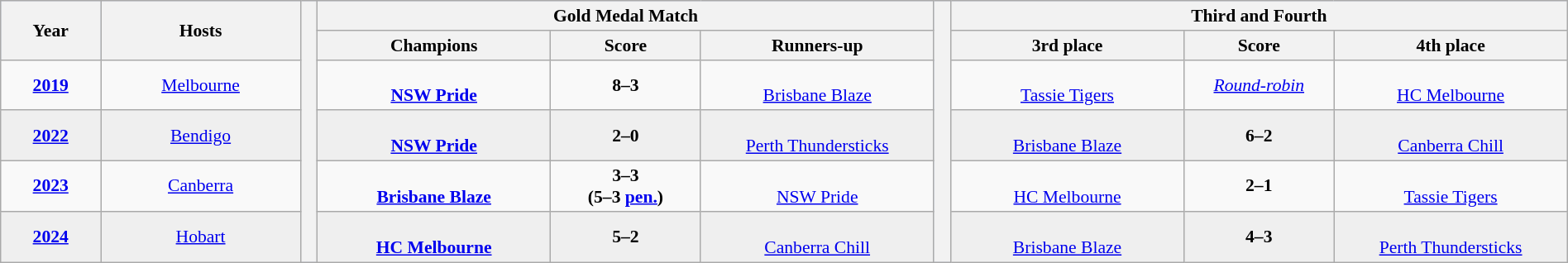<table class="wikitable" style="font-size:90%; width: 100%; text-align: center;">
<tr bgcolor=#c1d8ff>
<th rowspan=2 width=6%>Year</th>
<th rowspan=2 width=12%>Hosts</th>
<th width=1% rowspan=20 bgcolor=ffffff></th>
<th colspan=3>Gold Medal Match</th>
<th width=1% rowspan=20 bgcolor=ffffff></th>
<th colspan=3>Third and Fourth</th>
</tr>
<tr bgcolor=#efefef>
<th width=14%>Champions</th>
<th width=9%>Score</th>
<th width=14%>Runners-up</th>
<th width=14%>3rd place</th>
<th width=9%>Score</th>
<th width=14%>4th place</th>
</tr>
<tr>
<td><strong><a href='#'>2019</a></strong></td>
<td><a href='#'>Melbourne</a></td>
<td><strong><br><a href='#'>NSW Pride</a></strong></td>
<td><strong>8–3</strong></td>
<td><br><a href='#'>Brisbane Blaze</a></td>
<td><br><a href='#'>Tassie Tigers</a></td>
<td><em><a href='#'>Round-robin</a></em></td>
<td><br><a href='#'>HC Melbourne</a></td>
</tr>
<tr bgcolor=#efefef>
<td><strong><a href='#'>2022</a></strong></td>
<td><a href='#'>Bendigo</a></td>
<td><strong><br><a href='#'>NSW Pride</a></strong></td>
<td><strong>2–0</strong></td>
<td><br><a href='#'>Perth Thundersticks</a></td>
<td><br><a href='#'>Brisbane Blaze</a></td>
<td><strong>6–2</strong></td>
<td><br><a href='#'>Canberra Chill</a></td>
</tr>
<tr>
<td><strong><a href='#'>2023</a></strong></td>
<td><a href='#'>Canberra</a></td>
<td><strong><br><a href='#'>Brisbane Blaze</a></strong></td>
<td><strong>3–3<br>(5–3 <a href='#'>pen.</a>)</strong></td>
<td><br><a href='#'>NSW Pride</a></td>
<td><br><a href='#'>HC Melbourne</a></td>
<td><strong>2–1</strong></td>
<td><br><a href='#'>Tassie Tigers</a></td>
</tr>
<tr bgcolor=#efefef>
<td><strong><a href='#'>2024</a></strong></td>
<td><a href='#'>Hobart</a></td>
<td><strong><br><a href='#'>HC Melbourne</a></strong></td>
<td><strong>5–2</strong></td>
<td><br><a href='#'>Canberra Chill</a></td>
<td><br><a href='#'>Brisbane Blaze</a></td>
<td><strong>4–3</strong></td>
<td><br><a href='#'>Perth Thundersticks</a></td>
</tr>
</table>
